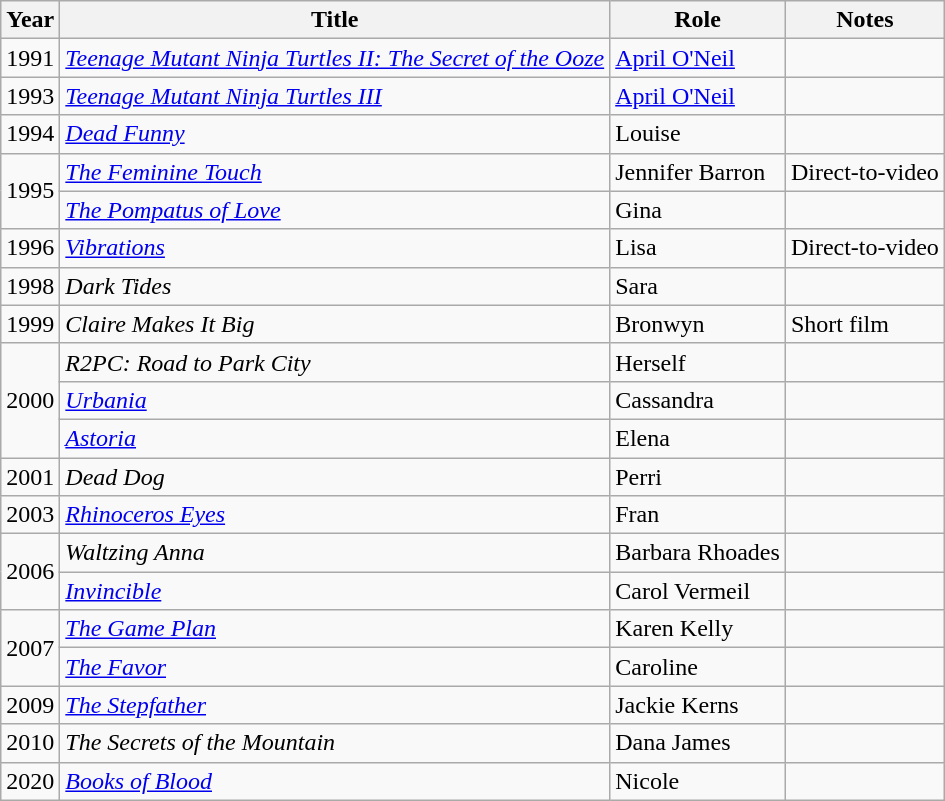<table class="wikitable sortable">
<tr>
<th>Year</th>
<th>Title</th>
<th>Role</th>
<th class="unsortable">Notes</th>
</tr>
<tr>
<td>1991</td>
<td><em><a href='#'>Teenage Mutant Ninja Turtles II: The Secret of the Ooze</a></em></td>
<td><a href='#'>April O'Neil</a></td>
<td></td>
</tr>
<tr>
<td>1993</td>
<td><em><a href='#'>Teenage Mutant Ninja Turtles III</a></em></td>
<td><a href='#'>April O'Neil</a></td>
<td></td>
</tr>
<tr>
<td>1994</td>
<td><em><a href='#'>Dead Funny</a></em></td>
<td>Louise</td>
<td></td>
</tr>
<tr>
<td rowspan="2">1995</td>
<td><em><a href='#'>The Feminine Touch</a></em></td>
<td>Jennifer Barron</td>
<td>Direct-to-video</td>
</tr>
<tr>
<td><em><a href='#'>The Pompatus of Love</a></em></td>
<td>Gina</td>
<td></td>
</tr>
<tr>
<td>1996</td>
<td><em><a href='#'>Vibrations</a></em></td>
<td>Lisa</td>
<td>Direct-to-video</td>
</tr>
<tr>
<td>1998</td>
<td><em>Dark Tides</em></td>
<td>Sara</td>
<td></td>
</tr>
<tr>
<td>1999</td>
<td><em>Claire Makes It Big</em></td>
<td>Bronwyn</td>
<td>Short film</td>
</tr>
<tr>
<td rowspan="3">2000</td>
<td><em>R2PC: Road to Park City</em></td>
<td>Herself</td>
<td></td>
</tr>
<tr>
<td><em><a href='#'>Urbania</a></em></td>
<td>Cassandra</td>
<td></td>
</tr>
<tr>
<td><em><a href='#'>Astoria</a></em></td>
<td>Elena</td>
<td></td>
</tr>
<tr>
<td>2001</td>
<td><em>Dead Dog</em></td>
<td>Perri</td>
<td></td>
</tr>
<tr>
<td>2003</td>
<td><em><a href='#'>Rhinoceros Eyes</a></em></td>
<td>Fran</td>
<td></td>
</tr>
<tr>
<td rowspan="2">2006</td>
<td><em>Waltzing Anna</em></td>
<td>Barbara Rhoades</td>
<td></td>
</tr>
<tr>
<td><em><a href='#'>Invincible</a></em></td>
<td>Carol Vermeil</td>
<td></td>
</tr>
<tr>
<td rowspan="2">2007</td>
<td><em><a href='#'>The Game Plan</a></em></td>
<td>Karen Kelly</td>
<td></td>
</tr>
<tr>
<td><em><a href='#'>The Favor</a></em></td>
<td>Caroline</td>
<td></td>
</tr>
<tr>
<td>2009</td>
<td><em><a href='#'>The Stepfather</a></em></td>
<td>Jackie Kerns</td>
<td></td>
</tr>
<tr>
<td>2010</td>
<td><em>The Secrets of the Mountain</em></td>
<td>Dana James</td>
<td></td>
</tr>
<tr>
<td>2020</td>
<td><em><a href='#'>Books of Blood</a></em></td>
<td>Nicole</td>
<td></td>
</tr>
</table>
